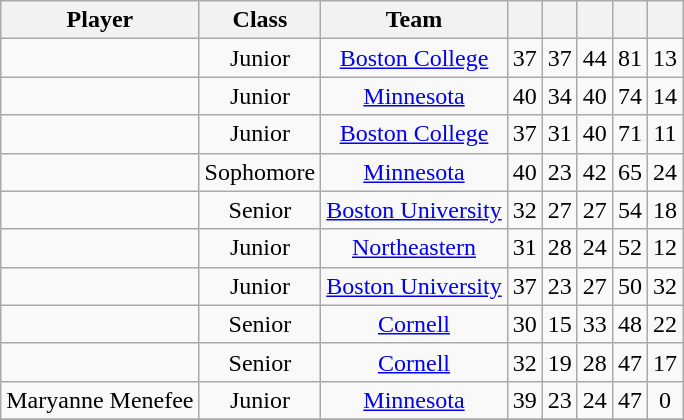<table class="wikitable sortable" style="font-size= 95%;text-align: center;">
<tr>
<th>Player</th>
<th>Class</th>
<th>Team</th>
<th></th>
<th></th>
<th></th>
<th></th>
<th></th>
</tr>
<tr>
<td></td>
<td>Junior</td>
<td><a href='#'>Boston College</a></td>
<td>37</td>
<td>37</td>
<td>44</td>
<td>81</td>
<td>13</td>
</tr>
<tr>
<td></td>
<td>Junior</td>
<td><a href='#'>Minnesota</a></td>
<td>40</td>
<td>34</td>
<td>40</td>
<td>74</td>
<td>14</td>
</tr>
<tr>
<td></td>
<td>Junior</td>
<td><a href='#'>Boston College</a></td>
<td>37</td>
<td>31</td>
<td>40</td>
<td>71</td>
<td>11</td>
</tr>
<tr>
<td></td>
<td>Sophomore</td>
<td><a href='#'>Minnesota</a></td>
<td>40</td>
<td>23</td>
<td>42</td>
<td>65</td>
<td>24</td>
</tr>
<tr>
<td></td>
<td>Senior</td>
<td><a href='#'>Boston University</a></td>
<td>32</td>
<td>27</td>
<td>27</td>
<td>54</td>
<td>18</td>
</tr>
<tr>
<td></td>
<td>Junior</td>
<td><a href='#'>Northeastern</a></td>
<td>31</td>
<td>28</td>
<td>24</td>
<td>52</td>
<td>12</td>
</tr>
<tr>
<td></td>
<td>Junior</td>
<td><a href='#'>Boston University</a></td>
<td>37</td>
<td>23</td>
<td>27</td>
<td>50</td>
<td>32</td>
</tr>
<tr>
<td></td>
<td>Senior</td>
<td><a href='#'>Cornell</a></td>
<td>30</td>
<td>15</td>
<td>33</td>
<td>48</td>
<td>22</td>
</tr>
<tr>
<td></td>
<td>Senior</td>
<td><a href='#'>Cornell</a></td>
<td>32</td>
<td>19</td>
<td>28</td>
<td>47</td>
<td>17</td>
</tr>
<tr>
<td>Maryanne Menefee</td>
<td>Junior</td>
<td><a href='#'>Minnesota</a></td>
<td>39</td>
<td>23</td>
<td>24</td>
<td>47</td>
<td>0</td>
</tr>
<tr>
</tr>
</table>
